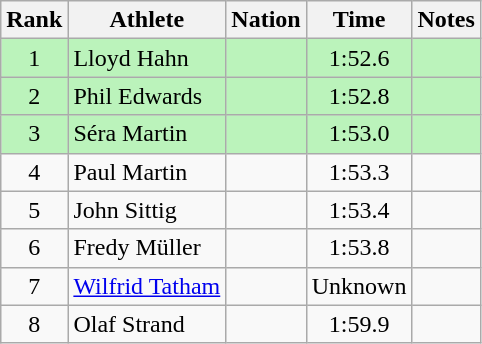<table class="wikitable sortable" style="text-align:center">
<tr>
<th>Rank</th>
<th>Athlete</th>
<th>Nation</th>
<th>Time</th>
<th>Notes</th>
</tr>
<tr bgcolor=bbf3bb>
<td>1</td>
<td align=left>Lloyd Hahn</td>
<td align=left></td>
<td>1:52.6</td>
<td></td>
</tr>
<tr bgcolor=bbf3bb>
<td>2</td>
<td align=left>Phil Edwards</td>
<td align=left></td>
<td>1:52.8</td>
<td></td>
</tr>
<tr bgcolor=bbf3bb>
<td>3</td>
<td align=left>Séra Martin</td>
<td align=left></td>
<td>1:53.0</td>
<td></td>
</tr>
<tr>
<td>4</td>
<td align=left>Paul Martin</td>
<td align=left></td>
<td>1:53.3</td>
<td></td>
</tr>
<tr>
<td>5</td>
<td align=left>John Sittig</td>
<td align=left></td>
<td>1:53.4</td>
<td></td>
</tr>
<tr>
<td>6</td>
<td align=left>Fredy Müller</td>
<td align=left></td>
<td>1:53.8</td>
<td></td>
</tr>
<tr>
<td>7</td>
<td align=left><a href='#'>Wilfrid Tatham</a></td>
<td align=left></td>
<td data-sort-value=1:55.0>Unknown</td>
<td></td>
</tr>
<tr>
<td>8</td>
<td align=left>Olaf Strand</td>
<td align=left></td>
<td>1:59.9</td>
<td></td>
</tr>
</table>
